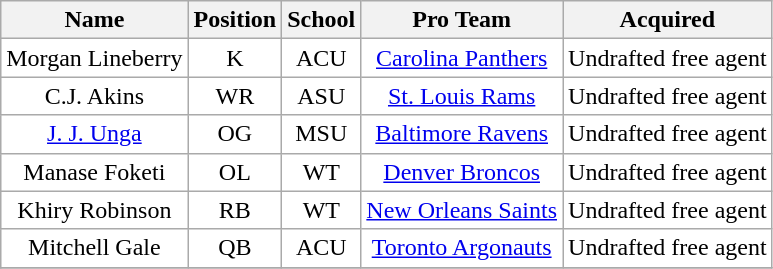<table class="wikitable sortable" border="1">
<tr>
<th>Name</th>
<th>Position</th>
<th>School</th>
<th>Pro Team</th>
<th>Acquired</th>
</tr>
<tr>
<td style="text-align:center; background:white">Morgan Lineberry </td>
<td style="text-align:center; background:white">K</td>
<td style="text-align:center; background:white">ACU</td>
<td style="text-align:center; background:white"><a href='#'>Carolina Panthers</a></td>
<td style="text-align:center; background:white">Undrafted free agent</td>
</tr>
<tr>
<td style="text-align:center; background:white">C.J. Akins </td>
<td style="text-align:center; background:white">WR</td>
<td style="text-align:center; background:white">ASU</td>
<td style="text-align:center; background:white"><a href='#'>St. Louis Rams</a></td>
<td style="text-align:center; background:white">Undrafted free agent</td>
</tr>
<tr>
<td style="text-align:center; background:white"><a href='#'>J. J. Unga</a></td>
<td style="text-align:center; background:white">OG</td>
<td style="text-align:center; background:white">MSU</td>
<td style="text-align:center; background:white"><a href='#'>Baltimore Ravens</a></td>
<td style="text-align:center; background:white">Undrafted free agent</td>
</tr>
<tr>
<td style="text-align:center; background:white">Manase Foketi</td>
<td style="text-align:center; background:white">OL</td>
<td style="text-align:center; background:white">WT</td>
<td style="text-align:center; background:white"><a href='#'>Denver Broncos</a></td>
<td style="text-align:center; background:white">Undrafted free agent</td>
</tr>
<tr>
<td style="text-align:center; background:white">Khiry Robinson</td>
<td style="text-align:center; background:white">RB</td>
<td style="text-align:center; background:white">WT</td>
<td style="text-align:center; background:white"><a href='#'>New Orleans Saints</a></td>
<td style="text-align:center; background:white">Undrafted free agent</td>
</tr>
<tr>
<td style="text-align:center; background:white">Mitchell Gale</td>
<td style="text-align:center; background:white">QB</td>
<td style="text-align:center; background:white">ACU</td>
<td style="text-align:center; background:white"><a href='#'>Toronto Argonauts</a></td>
<td style="text-align:center; background:white">Undrafted free agent</td>
</tr>
<tr>
</tr>
</table>
